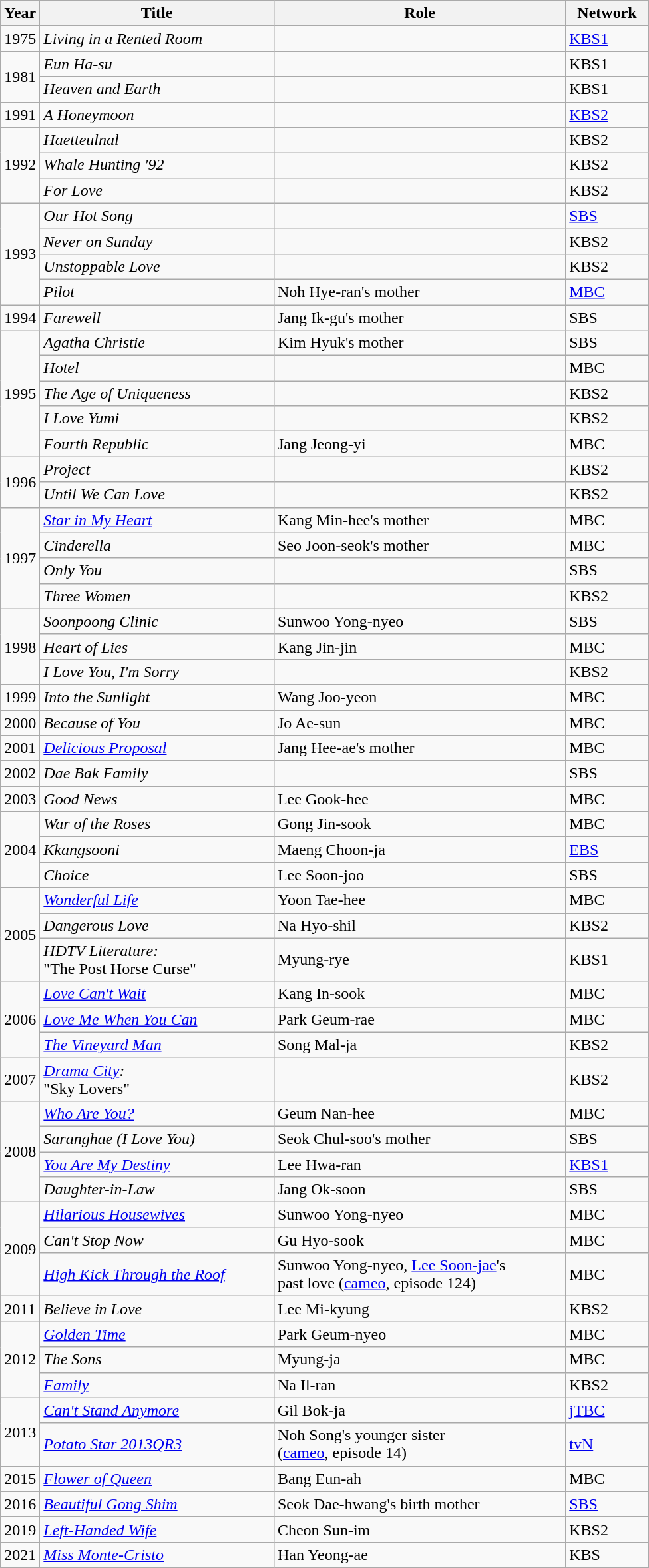<table class="wikitable" style="width:650px">
<tr>
<th width=10>Year</th>
<th>Title</th>
<th>Role</th>
<th>Network</th>
</tr>
<tr>
<td>1975</td>
<td><em>Living in a Rented Room</em></td>
<td></td>
<td><a href='#'>KBS1</a></td>
</tr>
<tr>
<td rowspan=2>1981</td>
<td><em>Eun Ha-su</em></td>
<td></td>
<td>KBS1</td>
</tr>
<tr>
<td><em>Heaven and Earth</em></td>
<td></td>
<td>KBS1</td>
</tr>
<tr>
<td>1991</td>
<td><em>A Honeymoon</em></td>
<td></td>
<td><a href='#'>KBS2</a></td>
</tr>
<tr>
<td rowspan=3>1992</td>
<td><em>Haetteulnal</em></td>
<td></td>
<td>KBS2</td>
</tr>
<tr>
<td><em>Whale Hunting '92</em></td>
<td></td>
<td>KBS2</td>
</tr>
<tr>
<td><em>For Love</em></td>
<td></td>
<td>KBS2</td>
</tr>
<tr>
<td rowspan=4>1993</td>
<td><em>Our Hot Song</em></td>
<td></td>
<td><a href='#'>SBS</a></td>
</tr>
<tr>
<td> <em>Never on Sunday</em></td>
<td></td>
<td>KBS2</td>
</tr>
<tr>
<td><em>Unstoppable Love</em></td>
<td></td>
<td>KBS2</td>
</tr>
<tr>
<td><em>Pilot</em></td>
<td>Noh Hye-ran's mother</td>
<td><a href='#'>MBC</a></td>
</tr>
<tr>
<td>1994</td>
<td><em>Farewell</em></td>
<td>Jang Ik-gu's mother</td>
<td>SBS</td>
</tr>
<tr>
<td rowspan=5>1995</td>
<td><em>Agatha Christie</em></td>
<td>Kim Hyuk's mother</td>
<td>SBS</td>
</tr>
<tr>
<td><em>Hotel</em></td>
<td></td>
<td>MBC</td>
</tr>
<tr>
<td><em>The Age of Uniqueness</em></td>
<td></td>
<td>KBS2</td>
</tr>
<tr>
<td><em>I Love Yumi</em></td>
<td></td>
<td>KBS2</td>
</tr>
<tr>
<td><em>Fourth Republic</em></td>
<td>Jang Jeong-yi</td>
<td>MBC</td>
</tr>
<tr>
<td rowspan=2>1996</td>
<td><em>Project</em></td>
<td></td>
<td>KBS2</td>
</tr>
<tr>
<td><em>Until We Can Love</em></td>
<td></td>
<td>KBS2</td>
</tr>
<tr>
<td rowspan=4>1997</td>
<td><em><a href='#'>Star in My Heart</a></em></td>
<td>Kang Min-hee's mother</td>
<td>MBC</td>
</tr>
<tr>
<td><em>Cinderella</em></td>
<td>Seo Joon-seok's mother</td>
<td>MBC</td>
</tr>
<tr>
<td><em>Only You</em></td>
<td></td>
<td>SBS</td>
</tr>
<tr>
<td><em>Three Women</em></td>
<td></td>
<td>KBS2</td>
</tr>
<tr>
<td rowspan=3>1998</td>
<td> <em>Soonpoong Clinic</em></td>
<td>Sunwoo Yong-nyeo</td>
<td>SBS</td>
</tr>
<tr>
<td><em>Heart of Lies</em></td>
<td>Kang Jin-jin</td>
<td>MBC</td>
</tr>
<tr>
<td><em>I Love You, I'm Sorry</em></td>
<td></td>
<td>KBS2</td>
</tr>
<tr>
<td>1999</td>
<td><em>Into the Sunlight</em></td>
<td>Wang Joo-yeon</td>
<td>MBC</td>
</tr>
<tr>
<td>2000</td>
<td><em>Because of You</em></td>
<td>Jo Ae-sun</td>
<td>MBC</td>
</tr>
<tr>
<td>2001</td>
<td><em><a href='#'>Delicious Proposal</a></em></td>
<td>Jang Hee-ae's mother</td>
<td>MBC</td>
</tr>
<tr>
<td>2002</td>
<td><em>Dae Bak Family</em></td>
<td></td>
<td>SBS</td>
</tr>
<tr>
<td>2003</td>
<td><em>Good News</em></td>
<td>Lee Gook-hee</td>
<td>MBC</td>
</tr>
<tr>
<td rowspan=3>2004</td>
<td><em>War of the Roses</em></td>
<td>Gong Jin-sook</td>
<td>MBC</td>
</tr>
<tr>
<td><em>Kkangsooni</em></td>
<td>Maeng Choon-ja</td>
<td><a href='#'>EBS</a></td>
</tr>
<tr>
<td><em>Choice</em></td>
<td>Lee Soon-joo</td>
<td>SBS</td>
</tr>
<tr>
<td rowspan=3>2005</td>
<td><em><a href='#'>Wonderful Life</a></em></td>
<td>Yoon Tae-hee</td>
<td>MBC</td>
</tr>
<tr>
<td><em>Dangerous Love</em></td>
<td>Na Hyo-shil</td>
<td>KBS2</td>
</tr>
<tr>
<td><em>HDTV Literature:</em><br>"The Post Horse Curse"</td>
<td>Myung-rye</td>
<td>KBS1</td>
</tr>
<tr>
<td rowspan=3>2006</td>
<td><em><a href='#'>Love Can't Wait</a></em></td>
<td>Kang In-sook</td>
<td>MBC</td>
</tr>
<tr>
<td><em><a href='#'>Love Me When You Can</a></em></td>
<td>Park Geum-rae</td>
<td>MBC</td>
</tr>
<tr>
<td><em><a href='#'>The Vineyard Man</a></em></td>
<td>Song Mal-ja</td>
<td>KBS2</td>
</tr>
<tr>
<td>2007</td>
<td><em><a href='#'>Drama City</a>:</em><br>"Sky Lovers"</td>
<td></td>
<td>KBS2</td>
</tr>
<tr>
<td rowspan=4>2008</td>
<td><em><a href='#'>Who Are You?</a></em></td>
<td>Geum Nan-hee</td>
<td>MBC</td>
</tr>
<tr>
<td><em>Saranghae (I Love You)</em></td>
<td>Seok Chul-soo's mother</td>
<td>SBS</td>
</tr>
<tr>
<td><em><a href='#'>You Are My Destiny</a></em></td>
<td>Lee Hwa-ran</td>
<td><a href='#'>KBS1</a></td>
</tr>
<tr>
<td><em>Daughter-in-Law</em></td>
<td>Jang Ok-soon</td>
<td>SBS</td>
</tr>
<tr>
<td rowspan=3>2009</td>
<td><em><a href='#'>Hilarious Housewives</a></em></td>
<td>Sunwoo Yong-nyeo</td>
<td>MBC</td>
</tr>
<tr>
<td><em>Can't Stop Now</em></td>
<td>Gu Hyo-sook</td>
<td>MBC</td>
</tr>
<tr>
<td><em><a href='#'>High Kick Through the Roof</a></em></td>
<td>Sunwoo Yong-nyeo, <a href='#'>Lee Soon-jae</a>'s <br> past love (<a href='#'>cameo</a>, episode 124)</td>
<td>MBC</td>
</tr>
<tr>
<td>2011</td>
<td><em>Believe in Love</em> </td>
<td>Lee Mi-kyung</td>
<td>KBS2</td>
</tr>
<tr>
<td rowspan=3>2012</td>
<td><em><a href='#'>Golden Time</a></em></td>
<td>Park Geum-nyeo</td>
<td>MBC</td>
</tr>
<tr>
<td><em>The Sons</em></td>
<td>Myung-ja</td>
<td>MBC</td>
</tr>
<tr>
<td><em><a href='#'>Family</a></em></td>
<td>Na Il-ran</td>
<td>KBS2</td>
</tr>
<tr>
<td rowspan=2>2013</td>
<td><em><a href='#'>Can't Stand Anymore</a></em></td>
<td>Gil Bok-ja</td>
<td><a href='#'>jTBC</a></td>
</tr>
<tr>
<td><em><a href='#'>Potato Star 2013QR3</a></em></td>
<td>Noh Song's younger sister <br> (<a href='#'>cameo</a>, episode 14)</td>
<td><a href='#'>tvN</a></td>
</tr>
<tr>
<td>2015</td>
<td><em><a href='#'>Flower of Queen</a></em></td>
<td>Bang Eun-ah</td>
<td>MBC</td>
</tr>
<tr>
<td>2016</td>
<td><em><a href='#'>Beautiful Gong Shim</a></em></td>
<td>Seok Dae-hwang's birth mother</td>
<td><a href='#'>SBS</a></td>
</tr>
<tr>
<td>2019</td>
<td><em><a href='#'>Left-Handed Wife</a></em></td>
<td>Cheon Sun-im</td>
<td>KBS2</td>
</tr>
<tr>
<td>2021</td>
<td><em><a href='#'>Miss Monte-Cristo</a></em></td>
<td>Han Yeong-ae</td>
<td>KBS</td>
</tr>
</table>
